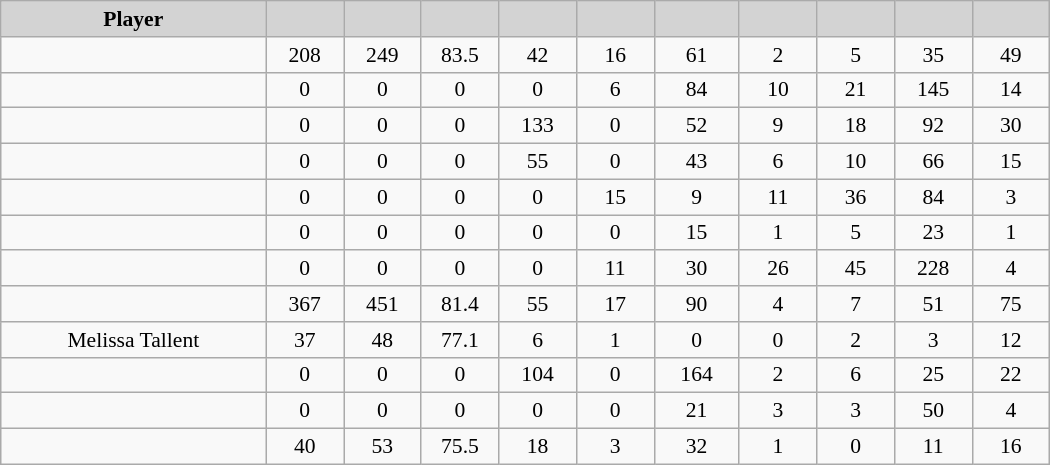<table class="wikitable sortable" style="text-align:center; font-size:90%">
<tr>
<th width=170px style=background:lightgrey>Player</th>
<th width=45px style=background:lightgrey></th>
<th width=45px style=background:lightgrey></th>
<th width=45px style=background:lightgrey></th>
<th width=45px style=background:lightgrey></th>
<th width=45px style=background:lightgrey></th>
<th width=50px style=background:lightgrey></th>
<th width=45px style=background:lightgrey></th>
<th width=45px style=background:lightgrey></th>
<th width=45px style=background:lightgrey></th>
<th width=45px style=background:lightgrey></th>
</tr>
<tr>
<td></td>
<td>208</td>
<td>249</td>
<td>83.5</td>
<td>42</td>
<td>16</td>
<td>61</td>
<td>2</td>
<td>5</td>
<td>35</td>
<td>49</td>
</tr>
<tr>
<td></td>
<td>0</td>
<td>0</td>
<td>0</td>
<td>0</td>
<td>6</td>
<td>84</td>
<td>10</td>
<td>21</td>
<td>145</td>
<td>14</td>
</tr>
<tr>
<td></td>
<td>0</td>
<td>0</td>
<td>0</td>
<td>133</td>
<td>0</td>
<td>52</td>
<td>9</td>
<td>18</td>
<td>92</td>
<td>30</td>
</tr>
<tr>
<td></td>
<td>0</td>
<td>0</td>
<td>0</td>
<td>55</td>
<td>0</td>
<td>43</td>
<td>6</td>
<td>10</td>
<td>66</td>
<td>15</td>
</tr>
<tr>
<td></td>
<td>0</td>
<td>0</td>
<td>0</td>
<td>0</td>
<td>15</td>
<td>9</td>
<td>11</td>
<td>36</td>
<td>84</td>
<td>3</td>
</tr>
<tr>
<td></td>
<td>0</td>
<td>0</td>
<td>0</td>
<td>0</td>
<td>0</td>
<td>15</td>
<td>1</td>
<td>5</td>
<td>23</td>
<td>1</td>
</tr>
<tr>
<td></td>
<td>0</td>
<td>0</td>
<td>0</td>
<td>0</td>
<td>11</td>
<td>30</td>
<td>26</td>
<td>45</td>
<td>228</td>
<td>4</td>
</tr>
<tr>
<td></td>
<td>367</td>
<td>451</td>
<td>81.4</td>
<td>55</td>
<td>17</td>
<td>90</td>
<td>4</td>
<td>7</td>
<td>51</td>
<td>75</td>
</tr>
<tr>
<td>Melissa Tallent</td>
<td>37</td>
<td>48</td>
<td>77.1</td>
<td>6</td>
<td>1</td>
<td>0</td>
<td>0</td>
<td>2</td>
<td>3</td>
<td>12</td>
</tr>
<tr>
<td></td>
<td>0</td>
<td>0</td>
<td>0</td>
<td>104</td>
<td>0</td>
<td>164</td>
<td>2</td>
<td>6</td>
<td>25</td>
<td>22</td>
</tr>
<tr>
<td></td>
<td>0</td>
<td>0</td>
<td>0</td>
<td>0</td>
<td>0</td>
<td>21</td>
<td>3</td>
<td>3</td>
<td>50</td>
<td>4</td>
</tr>
<tr>
<td></td>
<td>40</td>
<td>53</td>
<td>75.5</td>
<td>18</td>
<td>3</td>
<td>32</td>
<td>1</td>
<td>0</td>
<td>11</td>
<td>16</td>
</tr>
</table>
